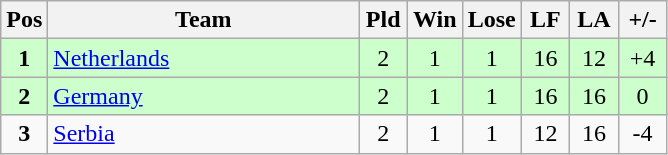<table class="wikitable" style="font-size: 100%">
<tr>
<th width=20>Pos</th>
<th width=200>Team</th>
<th width=25>Pld</th>
<th width=25>Win</th>
<th width=25>Lose</th>
<th width=25>LF</th>
<th width=25>LA</th>
<th width=25>+/-</th>
</tr>
<tr align=center style="background: #ccffcc;">
<td><strong>1</strong></td>
<td align="left"> <a href='#'>Netherlands</a></td>
<td>2</td>
<td>1</td>
<td>1</td>
<td>16</td>
<td>12</td>
<td>+4</td>
</tr>
<tr align=center style="background: #ccffcc;">
<td><strong>2</strong></td>
<td align="left"> <a href='#'>Germany</a></td>
<td>2</td>
<td>1</td>
<td>1</td>
<td>16</td>
<td>16</td>
<td>0</td>
</tr>
<tr align=center>
<td><strong>3</strong></td>
<td align="left"> <a href='#'>Serbia</a></td>
<td>2</td>
<td>1</td>
<td>1</td>
<td>12</td>
<td>16</td>
<td>-4</td>
</tr>
</table>
